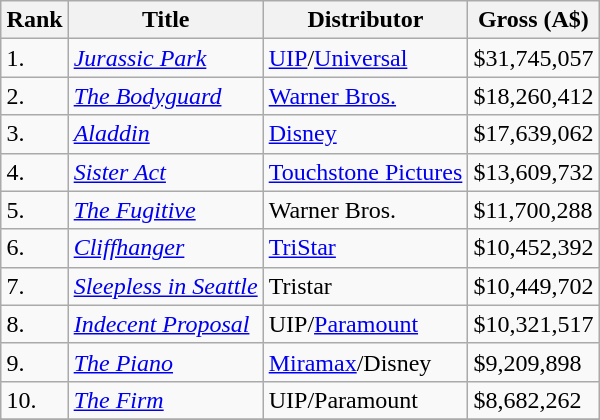<table class="wikitable sortable" style="margin:auto; margin:auto;">
<tr>
<th>Rank</th>
<th>Title</th>
<th>Distributor</th>
<th>Gross (A$)</th>
</tr>
<tr>
<td>1.</td>
<td><em><a href='#'>Jurassic Park</a></em></td>
<td><a href='#'>UIP</a>/<a href='#'>Universal</a></td>
<td>$31,745,057</td>
</tr>
<tr>
<td>2.</td>
<td><em><a href='#'>The Bodyguard</a></em></td>
<td><a href='#'>Warner Bros.</a></td>
<td>$18,260,412</td>
</tr>
<tr>
<td>3.</td>
<td><em><a href='#'>Aladdin</a></em></td>
<td><a href='#'>Disney</a></td>
<td>$17,639,062</td>
</tr>
<tr>
<td>4.</td>
<td><em><a href='#'>Sister Act</a></em></td>
<td><a href='#'>Touchstone Pictures</a></td>
<td>$13,609,732</td>
</tr>
<tr>
<td>5.</td>
<td><em><a href='#'>The Fugitive</a></em></td>
<td>Warner Bros.</td>
<td>$11,700,288</td>
</tr>
<tr>
<td>6.</td>
<td><em><a href='#'>Cliffhanger</a></em></td>
<td><a href='#'>TriStar</a></td>
<td>$10,452,392</td>
</tr>
<tr>
<td>7.</td>
<td><em><a href='#'>Sleepless in Seattle</a></em></td>
<td>Tristar</td>
<td>$10,449,702</td>
</tr>
<tr>
<td>8.</td>
<td><em><a href='#'>Indecent Proposal</a></em></td>
<td>UIP/<a href='#'>Paramount</a></td>
<td>$10,321,517</td>
</tr>
<tr>
<td>9.</td>
<td><em><a href='#'>The Piano</a></em></td>
<td><a href='#'>Miramax</a>/Disney</td>
<td>$9,209,898</td>
</tr>
<tr>
<td>10.</td>
<td><em><a href='#'>The Firm</a></em></td>
<td>UIP/Paramount</td>
<td>$8,682,262</td>
</tr>
<tr>
</tr>
</table>
